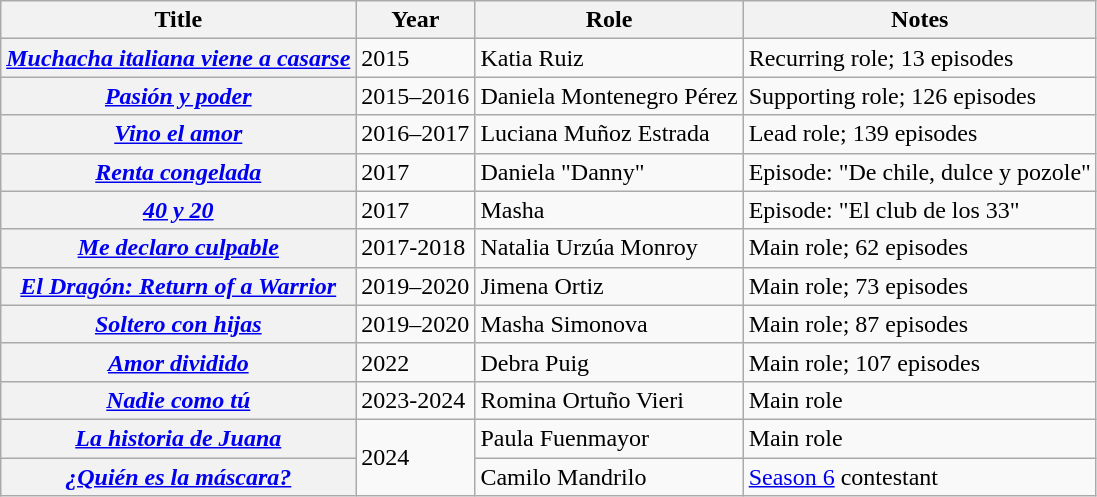<table class="wikitable plainrowheaders sortable">
<tr>
<th scope="col">Title</th>
<th scope="col">Year</th>
<th scope="col">Role</th>
<th scope="col" class="unsortable">Notes</th>
</tr>
<tr>
<th scope=row><em><a href='#'>Muchacha italiana viene a casarse</a></em></th>
<td>2015</td>
<td>Katia Ruiz</td>
<td>Recurring role; 13 episodes</td>
</tr>
<tr>
<th scope=row><em><a href='#'>Pasión y poder</a></em></th>
<td>2015–2016</td>
<td>Daniela Montenegro Pérez</td>
<td>Supporting role; 126 episodes</td>
</tr>
<tr>
<th scope=row><em><a href='#'>Vino el amor</a></em></th>
<td>2016–2017</td>
<td>Luciana Muñoz Estrada</td>
<td>Lead role; 139 episodes</td>
</tr>
<tr>
<th scope=row><em><a href='#'>Renta congelada</a></em></th>
<td>2017</td>
<td>Daniela "Danny"</td>
<td>Episode: "De chile, dulce y pozole"</td>
</tr>
<tr>
<th scope=row><em><a href='#'>40 y 20</a></em></th>
<td>2017</td>
<td>Masha</td>
<td>Episode: "El club de los 33"</td>
</tr>
<tr>
<th scope=row><em><a href='#'>Me declaro culpable</a></em></th>
<td>2017-2018</td>
<td>Natalia Urzúa Monroy</td>
<td>Main role; 62 episodes</td>
</tr>
<tr>
<th scope=row><em><a href='#'>El Dragón: Return of a Warrior</a></em></th>
<td>2019–2020</td>
<td>Jimena Ortiz</td>
<td>Main role; 73 episodes</td>
</tr>
<tr>
<th scope=row><em><a href='#'>Soltero con hijas</a></em></th>
<td>2019–2020</td>
<td>Masha Simonova</td>
<td>Main role; 87 episodes</td>
</tr>
<tr>
<th scope=row><em><a href='#'>Amor dividido</a></em></th>
<td>2022</td>
<td>Debra Puig</td>
<td>Main role; 107 episodes</td>
</tr>
<tr>
<th scope=row><em><a href='#'>Nadie como tú</a></em></th>
<td>2023-2024</td>
<td>Romina Ortuño Vieri</td>
<td>Main role</td>
</tr>
<tr>
<th scope=row><em><a href='#'>La historia de Juana</a></em></th>
<td rowspan=2>2024</td>
<td>Paula Fuenmayor</td>
<td>Main role</td>
</tr>
<tr>
<th scope=row><em><a href='#'>¿Quién es la máscara?</a></em></th>
<td>Camilo Mandrilo</td>
<td><a href='#'>Season 6</a> contestant</td>
</tr>
</table>
